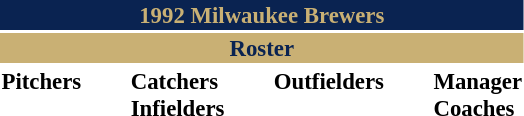<table class="toccolours" style="font-size: 95%;">
<tr>
<th colspan="10" style="background-color: #0a2351; color:#c9b074;  text-align: center;">1992 Milwaukee Brewers</th>
</tr>
<tr>
<td colspan="10" style="background-color: #c9b074; color: #0a2351; text-align: center;"><strong>Roster</strong></td>
</tr>
<tr>
<td valign="top"><strong>Pitchers</strong><br>













</td>
<td width="25px"></td>
<td valign="top"><strong>Catchers</strong><br>



<strong>Infielders</strong>










</td>
<td width="25px"></td>
<td valign="top"><strong>Outfielders</strong><br>



</td>
<td width="25px"></td>
<td valign="top"><strong>Manager</strong><br>
<strong>Coaches</strong>




</td>
</tr>
<tr>
</tr>
</table>
